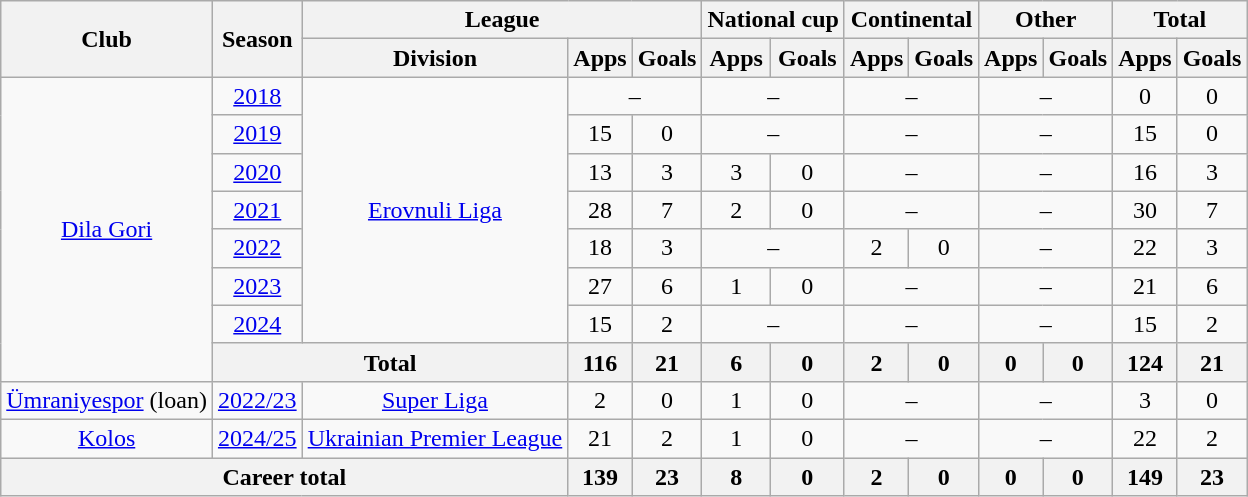<table class="wikitable" style="text-align:center">
<tr>
<th rowspan="2">Club</th>
<th rowspan="2">Season</th>
<th colspan="3">League</th>
<th colspan="2">National cup</th>
<th colspan="2">Continental</th>
<th colspan="2">Other</th>
<th colspan="2">Total</th>
</tr>
<tr>
<th>Division</th>
<th>Apps</th>
<th>Goals</th>
<th>Apps</th>
<th>Goals</th>
<th>Apps</th>
<th>Goals</th>
<th>Apps</th>
<th>Goals</th>
<th>Apps</th>
<th>Goals</th>
</tr>
<tr>
<td rowspan="8"><a href='#'>Dila Gori</a></td>
<td><a href='#'>2018</a></td>
<td rowspan="7"><a href='#'>Erovnuli Liga</a></td>
<td colspan="2">–</td>
<td colspan="2">–</td>
<td colspan="2">–</td>
<td colspan="2">–</td>
<td>0</td>
<td>0</td>
</tr>
<tr>
<td><a href='#'>2019</a></td>
<td>15</td>
<td>0</td>
<td colspan="2">–</td>
<td colspan="2">–</td>
<td colspan="2">–</td>
<td>15</td>
<td>0</td>
</tr>
<tr>
<td><a href='#'>2020</a></td>
<td>13</td>
<td>3</td>
<td>3</td>
<td>0</td>
<td colspan="2">–</td>
<td colspan="2">–</td>
<td>16</td>
<td>3</td>
</tr>
<tr>
<td><a href='#'>2021</a></td>
<td>28</td>
<td>7</td>
<td>2</td>
<td>0</td>
<td colspan="2">–</td>
<td colspan="2">–</td>
<td>30</td>
<td>7</td>
</tr>
<tr>
<td><a href='#'>2022</a></td>
<td>18</td>
<td>3</td>
<td colspan="2">–</td>
<td>2</td>
<td>0</td>
<td colspan="2">–</td>
<td>22</td>
<td>3</td>
</tr>
<tr>
<td><a href='#'>2023</a></td>
<td>27</td>
<td>6</td>
<td>1</td>
<td>0</td>
<td colspan="2">–</td>
<td colspan="2">–</td>
<td>21</td>
<td>6</td>
</tr>
<tr>
<td><a href='#'>2024</a></td>
<td>15</td>
<td>2</td>
<td colspan="2">–</td>
<td colspan="2">–</td>
<td colspan="2">–</td>
<td>15</td>
<td>2</td>
</tr>
<tr>
<th colspan="2">Total</th>
<th>116</th>
<th>21</th>
<th>6</th>
<th>0</th>
<th>2</th>
<th>0</th>
<th>0</th>
<th>0</th>
<th>124</th>
<th>21</th>
</tr>
<tr>
<td><a href='#'>Ümraniyespor</a> (loan)</td>
<td><a href='#'>2022/23</a></td>
<td><a href='#'>Super Liga</a></td>
<td>2</td>
<td>0</td>
<td>1</td>
<td>0</td>
<td colspan="2">–</td>
<td colspan="2">–</td>
<td>3</td>
<td>0</td>
</tr>
<tr>
<td><a href='#'>Kolos</a></td>
<td><a href='#'>2024/25</a></td>
<td><a href='#'>Ukrainian Premier League</a></td>
<td>21</td>
<td>2</td>
<td>1</td>
<td>0</td>
<td colspan="2">–</td>
<td colspan="2">–</td>
<td>22</td>
<td>2</td>
</tr>
<tr>
<th colspan="3">Career total</th>
<th>139</th>
<th>23</th>
<th>8</th>
<th>0</th>
<th>2</th>
<th>0</th>
<th>0</th>
<th>0</th>
<th>149</th>
<th>23</th>
</tr>
</table>
